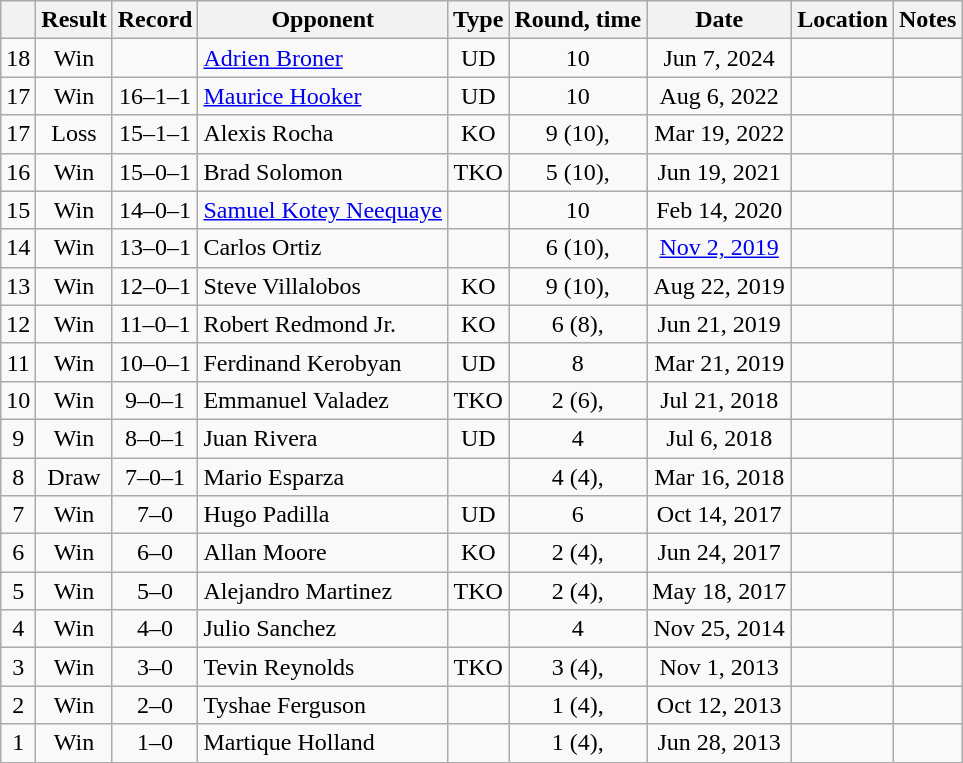<table class="wikitable" style="text-align:center">
<tr>
<th></th>
<th>Result</th>
<th>Record</th>
<th>Opponent</th>
<th>Type</th>
<th>Round, time</th>
<th>Date</th>
<th>Location</th>
<th>Notes</th>
</tr>
<tr>
<td>18</td>
<td>Win</td>
<td></td>
<td align=left><a href='#'>Adrien Broner</a></td>
<td>UD</td>
<td>10</td>
<td>Jun 7, 2024</td>
<td align=left></td>
<td></td>
</tr>
<tr>
<td>17</td>
<td>Win</td>
<td>16–1–1</td>
<td align=left><a href='#'>Maurice Hooker</a></td>
<td>UD</td>
<td>10</td>
<td>Aug 6, 2022</td>
<td align=left></td>
<td></td>
</tr>
<tr>
<td>17</td>
<td>Loss</td>
<td>15–1–1</td>
<td align=left>Alexis Rocha</td>
<td>KO</td>
<td>9 (10), </td>
<td>Mar 19, 2022</td>
<td align=left></td>
<td></td>
</tr>
<tr>
<td>16</td>
<td>Win</td>
<td>15–0–1</td>
<td align=left>Brad Solomon</td>
<td>TKO</td>
<td>5 (10), </td>
<td>Jun 19, 2021</td>
<td align=left></td>
<td></td>
</tr>
<tr>
<td>15</td>
<td>Win</td>
<td>14–0–1</td>
<td align=left><a href='#'>Samuel Kotey Neequaye</a></td>
<td></td>
<td>10</td>
<td>Feb 14, 2020</td>
<td align=left></td>
<td align=left></td>
</tr>
<tr>
<td>14</td>
<td>Win</td>
<td>13–0–1</td>
<td align=left>Carlos Ortiz</td>
<td></td>
<td>6 (10), </td>
<td><a href='#'>Nov 2, 2019</a></td>
<td align=left></td>
<td align=left></td>
</tr>
<tr>
<td>13</td>
<td>Win</td>
<td>12–0–1</td>
<td align=left>Steve Villalobos</td>
<td>KO</td>
<td>9 (10), </td>
<td>Aug 22, 2019</td>
<td align=left></td>
<td align=left></td>
</tr>
<tr>
<td>12</td>
<td>Win</td>
<td>11–0–1</td>
<td align=left>Robert Redmond Jr.</td>
<td>KO</td>
<td>6 (8), </td>
<td>Jun 21, 2019</td>
<td align=left></td>
<td></td>
</tr>
<tr>
<td>11</td>
<td>Win</td>
<td>10–0–1</td>
<td align=left>Ferdinand Kerobyan</td>
<td>UD</td>
<td>8</td>
<td>Mar 21, 2019</td>
<td align=left></td>
<td align=left></td>
</tr>
<tr>
<td>10</td>
<td>Win</td>
<td>9–0–1</td>
<td align=left>Emmanuel Valadez</td>
<td>TKO</td>
<td>2 (6), </td>
<td>Jul 21, 2018</td>
<td align=left></td>
<td></td>
</tr>
<tr>
<td>9</td>
<td>Win</td>
<td>8–0–1</td>
<td align=left>Juan Rivera</td>
<td>UD</td>
<td>4</td>
<td>Jul 6, 2018</td>
<td align=left></td>
<td></td>
</tr>
<tr>
<td>8</td>
<td>Draw</td>
<td>7–0–1</td>
<td align=left>Mario Esparza</td>
<td></td>
<td>4 (4), </td>
<td>Mar 16, 2018</td>
<td align=left></td>
<td align=left></td>
</tr>
<tr>
<td>7</td>
<td>Win</td>
<td>7–0</td>
<td align=left>Hugo Padilla</td>
<td>UD</td>
<td>6</td>
<td>Oct 14, 2017</td>
<td align=left></td>
<td></td>
</tr>
<tr>
<td>6</td>
<td>Win</td>
<td>6–0</td>
<td align=left>Allan Moore</td>
<td>KO</td>
<td>2 (4), </td>
<td>Jun 24, 2017</td>
<td align=left></td>
<td></td>
</tr>
<tr>
<td>5</td>
<td>Win</td>
<td>5–0</td>
<td align=left>Alejandro Martinez</td>
<td>TKO</td>
<td>2 (4), </td>
<td>May 18, 2017</td>
<td align=left></td>
<td></td>
</tr>
<tr>
<td>4</td>
<td>Win</td>
<td>4–0</td>
<td align=left>Julio Sanchez</td>
<td></td>
<td>4</td>
<td>Nov 25, 2014</td>
<td align=left></td>
<td></td>
</tr>
<tr>
<td>3</td>
<td>Win</td>
<td>3–0</td>
<td align=left>Tevin Reynolds</td>
<td>TKO</td>
<td>3 (4), </td>
<td>Nov 1, 2013</td>
<td align=left></td>
<td></td>
</tr>
<tr>
<td>2</td>
<td>Win</td>
<td>2–0</td>
<td align=left>Tyshae Ferguson</td>
<td></td>
<td>1 (4), </td>
<td>Oct 12, 2013</td>
<td align=left></td>
<td></td>
</tr>
<tr>
<td>1</td>
<td>Win</td>
<td>1–0</td>
<td align=left>Martique Holland</td>
<td></td>
<td>1 (4), </td>
<td>Jun 28, 2013</td>
<td align=left></td>
<td></td>
</tr>
<tr>
</tr>
</table>
